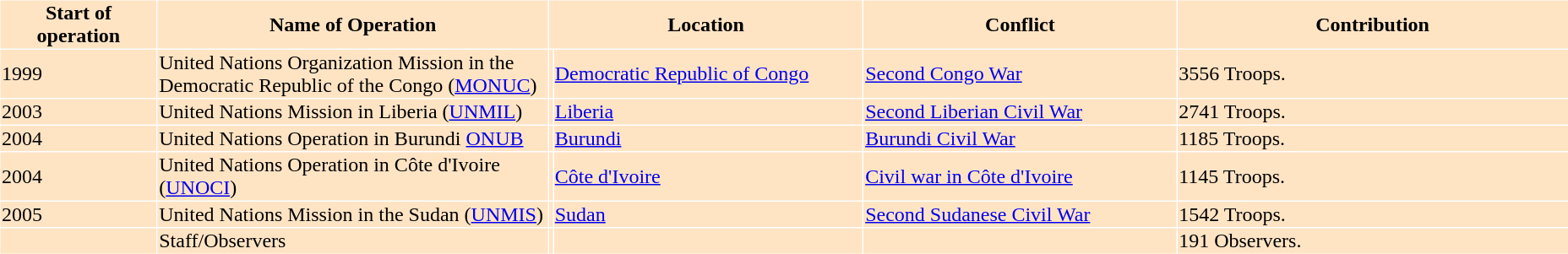<table border=0 cellpadding=1 cellspacing=1 width=98%>
<tr bgcolor=#FFE4C4>
<th width="10%"><strong>Start of operation</strong></th>
<th width="25%"><strong>Name of Operation</strong></th>
<th colspan=2; width="20%"><strong>Location</strong></th>
<th width="20%"><strong>Conflict</strong></th>
<th width="40%"><strong>Contribution</strong></th>
</tr>
<tr bgcolor=#FFE4C4>
<td>1999</td>
<td>United Nations Organization Mission in the Democratic Republic of the Congo (<a href='#'>MONUC</a>)</td>
<td></td>
<td><a href='#'>Democratic Republic of Congo</a></td>
<td><a href='#'>Second Congo War</a></td>
<td>3556 Troops.</td>
</tr>
<tr bgcolor=#FFE4C4>
<td>2003</td>
<td>United Nations Mission in Liberia (<a href='#'>UNMIL</a>)</td>
<td></td>
<td><a href='#'>Liberia</a></td>
<td><a href='#'>Second Liberian Civil War</a></td>
<td>2741 Troops.</td>
</tr>
<tr bgcolor=#FFE4C4>
<td>2004</td>
<td>United Nations Operation in Burundi <a href='#'>ONUB</a></td>
<td></td>
<td><a href='#'>Burundi</a></td>
<td><a href='#'>Burundi Civil War</a></td>
<td>1185 Troops.</td>
</tr>
<tr bgcolor=#FFE4C4>
<td>2004</td>
<td>United Nations Operation in Côte d'Ivoire (<a href='#'>UNOCI</a>)</td>
<td></td>
<td><a href='#'>Côte d'Ivoire</a></td>
<td><a href='#'>Civil war in Côte d'Ivoire</a></td>
<td>1145 Troops.</td>
</tr>
<tr bgcolor=#FFE4C4>
<td>2005</td>
<td>United Nations Mission in the Sudan (<a href='#'>UNMIS</a>)</td>
<td></td>
<td><a href='#'>Sudan</a></td>
<td><a href='#'>Second Sudanese Civil War</a></td>
<td>1542 Troops.</td>
</tr>
<tr bgcolor=#FFE4C4>
<td></td>
<td>Staff/Observers</td>
<td></td>
<td></td>
<td></td>
<td>191 Observers.</td>
</tr>
</table>
